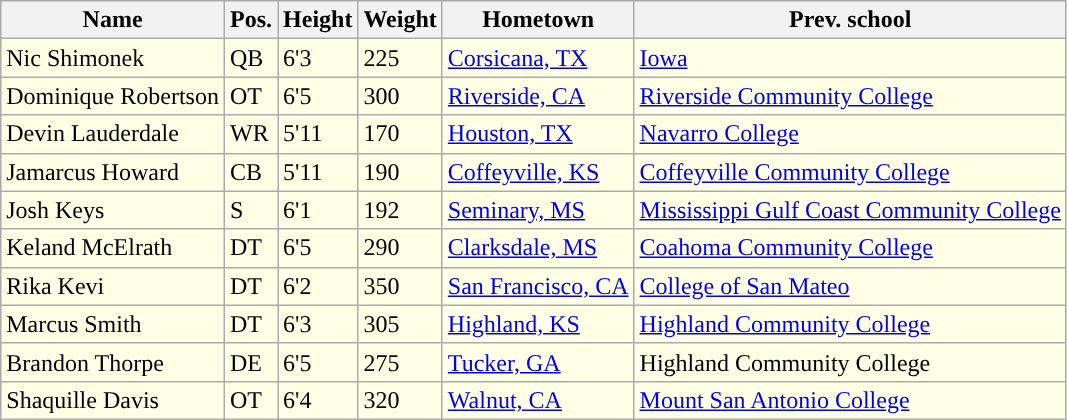<table class="wikitable sortable">
<tr>
<th>Name</th>
<th>Pos.</th>
<th>Height</th>
<th>Weight</th>
<th>Hometown</th>
<th class="unsortable">Prev. school</th>
</tr>
<tr style="background:#FFFFE6;">
<td>Nic Shimonek</td>
<td>QB</td>
<td>6'3</td>
<td>225</td>
<td><a href='#'>Corsicana, TX</a></td>
<td><a href='#'>Iowa</a></td>
</tr>
<tr style="background:#FFFFE6;">
<td>Dominique Robertson</td>
<td>OT</td>
<td>6'5</td>
<td>300</td>
<td><a href='#'>Riverside, CA</a></td>
<td><a href='#'>Riverside Community College</a></td>
</tr>
<tr style="background:#FFFFE6;">
<td>Devin Lauderdale</td>
<td>WR</td>
<td>5'11</td>
<td>170</td>
<td><a href='#'>Houston, TX</a></td>
<td><a href='#'>Navarro College</a></td>
</tr>
<tr style="background:#FFFFE6;">
<td>Jamarcus Howard</td>
<td>CB</td>
<td>5'11</td>
<td>190</td>
<td><a href='#'>Coffeyville, KS</a></td>
<td><a href='#'>Coffeyville Community College</a></td>
</tr>
<tr style="background:#FFFFE6;">
<td>Josh Keys</td>
<td>S</td>
<td>6'1</td>
<td>192</td>
<td><a href='#'>Seminary, MS</a></td>
<td><a href='#'>Mississippi Gulf Coast Community College</a></td>
</tr>
<tr style="background:#FFFFE6;">
<td>Keland McElrath</td>
<td>DT</td>
<td>6'5</td>
<td>290</td>
<td><a href='#'>Clarksdale, MS</a></td>
<td><a href='#'>Coahoma Community College</a></td>
</tr>
<tr style="background:#FFFFE6;">
<td>Rika Kevi</td>
<td>DT</td>
<td>6'2</td>
<td>350</td>
<td><a href='#'>San Francisco, CA</a></td>
<td><a href='#'>College of San Mateo</a></td>
</tr>
<tr style="background:#FFFFE6;">
<td>Marcus Smith</td>
<td>DT</td>
<td>6'3</td>
<td>305</td>
<td><a href='#'>Highland, KS</a></td>
<td><a href='#'>Highland Community College</a></td>
</tr>
<tr style="background:#FFFFE6;">
<td>Brandon Thorpe</td>
<td>DE</td>
<td>6'5</td>
<td>275</td>
<td><a href='#'>Tucker, GA</a></td>
<td>Highland Community College</td>
</tr>
<tr style="background:#FFFFE6;">
<td>Shaquille Davis</td>
<td>OT</td>
<td>6'4</td>
<td>320</td>
<td><a href='#'>Walnut, CA</a></td>
<td><a href='#'>Mount San Antonio College</a></td>
</tr>
</table>
